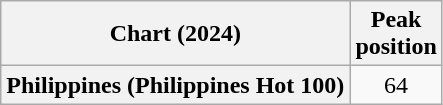<table class="wikitable sortable plainrowheaders" style="text-align:center">
<tr>
<th scope="col">Chart (2024)</th>
<th scope="col">Peak<br>position</th>
</tr>
<tr>
<th scope="row">Philippines (Philippines Hot 100)</th>
<td>64</td>
</tr>
</table>
